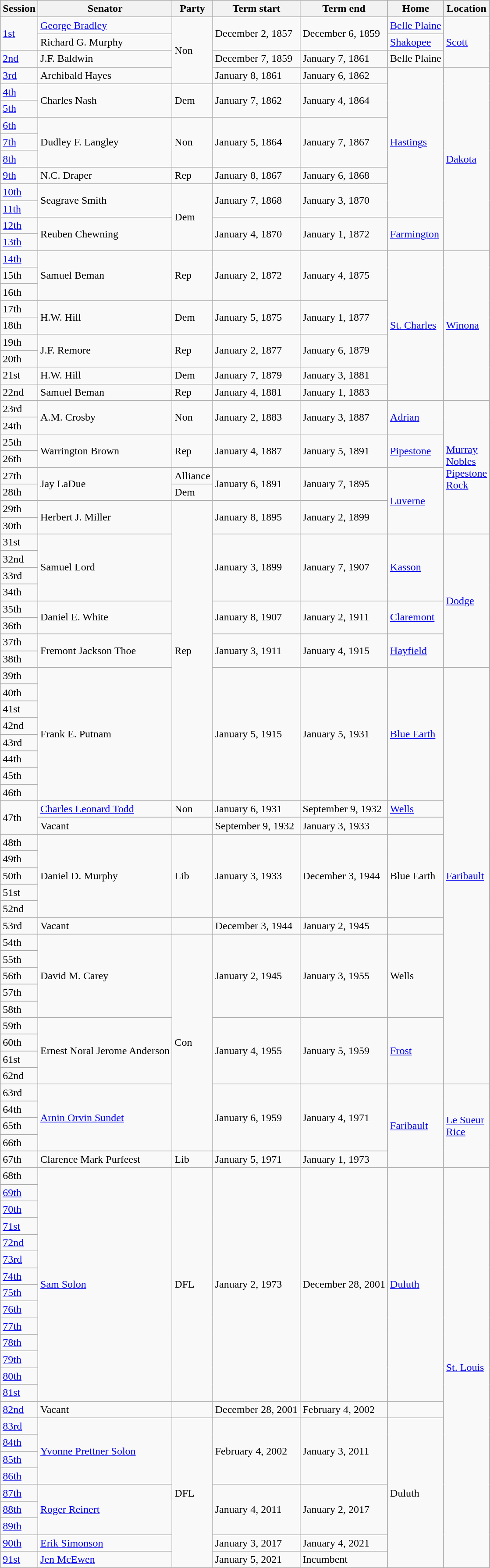<table class="wikitable">
<tr>
<th>Session</th>
<th>Senator</th>
<th>Party</th>
<th>Term start</th>
<th>Term end</th>
<th>Home</th>
<th>Location</th>
</tr>
<tr>
<td rowspan="2"><a href='#'>1st</a></td>
<td><a href='#'>George Bradley</a></td>
<td rowspan="4" >Non</td>
<td rowspan="2">December 2, 1857</td>
<td rowspan="2">December 6, 1859</td>
<td><a href='#'>Belle Plaine</a></td>
<td rowspan="3"><a href='#'>Scott</a></td>
</tr>
<tr>
<td>Richard G. Murphy</td>
<td><a href='#'>Shakopee</a></td>
</tr>
<tr>
<td><a href='#'>2nd</a></td>
<td>J.F. Baldwin</td>
<td>December 7, 1859</td>
<td>January 7, 1861</td>
<td>Belle Plaine</td>
</tr>
<tr>
<td><a href='#'>3rd</a></td>
<td>Archibald Hayes</td>
<td>January 8, 1861</td>
<td>January 6, 1862</td>
<td rowspan="9"><a href='#'>Hastings</a></td>
<td rowspan="11"><a href='#'>Dakota</a></td>
</tr>
<tr>
<td><a href='#'>4th</a></td>
<td rowspan="2">Charles Nash</td>
<td rowspan="2" >Dem</td>
<td rowspan="2">January 7, 1862</td>
<td rowspan="2">January 4, 1864</td>
</tr>
<tr>
<td><a href='#'>5th</a></td>
</tr>
<tr>
<td><a href='#'>6th</a></td>
<td rowspan="3">Dudley F. Langley</td>
<td rowspan="3" >Non</td>
<td rowspan="3">January 5, 1864</td>
<td rowspan="3">January 7, 1867</td>
</tr>
<tr>
<td><a href='#'>7th</a></td>
</tr>
<tr>
<td><a href='#'>8th</a></td>
</tr>
<tr>
<td><a href='#'>9th</a></td>
<td>N.C. Draper</td>
<td>Rep</td>
<td>January 8, 1867</td>
<td>January 6, 1868</td>
</tr>
<tr>
<td><a href='#'>10th</a></td>
<td rowspan="2">Seagrave Smith</td>
<td rowspan="4" >Dem</td>
<td rowspan="2">January 7, 1868</td>
<td rowspan="2">January 3, 1870</td>
</tr>
<tr>
<td><a href='#'>11th</a></td>
</tr>
<tr>
<td><a href='#'>12th</a></td>
<td rowspan="2">Reuben Chewning</td>
<td rowspan="2">January 4, 1870</td>
<td rowspan="2">January 1, 1872</td>
<td rowspan="2"><a href='#'>Farmington</a></td>
</tr>
<tr>
<td><a href='#'>13th</a></td>
</tr>
<tr>
<td><a href='#'>14th</a></td>
<td rowspan="3">Samuel Beman</td>
<td rowspan="3" >Rep</td>
<td rowspan="3">January 2, 1872</td>
<td rowspan="3">January 4, 1875</td>
<td rowspan="9"><a href='#'>St. Charles</a></td>
<td rowspan="9"><a href='#'>Winona</a></td>
</tr>
<tr>
<td>15th</td>
</tr>
<tr>
<td>16th</td>
</tr>
<tr>
<td>17th</td>
<td rowspan="2">H.W. Hill</td>
<td rowspan="2" >Dem</td>
<td rowspan="2">January 5, 1875</td>
<td rowspan="2">January 1, 1877</td>
</tr>
<tr>
<td>18th</td>
</tr>
<tr>
<td>19th</td>
<td rowspan="2">J.F. Remore</td>
<td rowspan="2" >Rep</td>
<td rowspan="2">January 2, 1877</td>
<td rowspan="2">January 6, 1879</td>
</tr>
<tr>
<td>20th</td>
</tr>
<tr>
<td>21st</td>
<td>H.W. Hill</td>
<td>Dem</td>
<td>January 7, 1879</td>
<td>January 3, 1881</td>
</tr>
<tr>
<td>22nd</td>
<td>Samuel Beman</td>
<td>Rep</td>
<td>January 4, 1881</td>
<td>January 1, 1883</td>
</tr>
<tr>
<td>23rd</td>
<td rowspan="2">A.M. Crosby</td>
<td rowspan="2" >Non</td>
<td rowspan="2">January 2, 1883</td>
<td rowspan="2">January 3, 1887</td>
<td rowspan="2"><a href='#'>Adrian</a></td>
<td rowspan="8"><a href='#'>Murray</a><br><a href='#'>Nobles</a><br><a href='#'>Pipestone</a><br><a href='#'>Rock</a></td>
</tr>
<tr>
<td>24th</td>
</tr>
<tr>
<td>25th</td>
<td rowspan="2">Warrington Brown</td>
<td rowspan="2" >Rep</td>
<td rowspan="2">January 4, 1887</td>
<td rowspan="2">January 5, 1891</td>
<td rowspan="2"><a href='#'>Pipestone</a></td>
</tr>
<tr>
<td>26th</td>
</tr>
<tr>
<td>27th</td>
<td rowspan="2">Jay LaDue</td>
<td>Alliance</td>
<td rowspan="2">January 6, 1891</td>
<td rowspan="2">January 7, 1895</td>
<td rowspan="4"><a href='#'>Luverne</a></td>
</tr>
<tr>
<td>28th</td>
<td>Dem</td>
</tr>
<tr>
<td>29th</td>
<td rowspan="2">Herbert J. Miller</td>
<td rowspan="18" >Rep</td>
<td rowspan="2">January 8, 1895</td>
<td rowspan="2">January 2, 1899</td>
</tr>
<tr>
<td>30th</td>
</tr>
<tr>
<td>31st</td>
<td rowspan="4">Samuel Lord</td>
<td rowspan="4">January 3, 1899</td>
<td rowspan="4">January 7, 1907</td>
<td rowspan="4"><a href='#'>Kasson</a></td>
<td rowspan="8"><a href='#'>Dodge</a></td>
</tr>
<tr>
<td>32nd</td>
</tr>
<tr>
<td>33rd</td>
</tr>
<tr>
<td>34th</td>
</tr>
<tr>
<td>35th</td>
<td rowspan="2">Daniel E. White</td>
<td rowspan="2">January 8, 1907</td>
<td rowspan="2">January 2, 1911</td>
<td rowspan="2"><a href='#'>Claremont</a></td>
</tr>
<tr>
<td>36th</td>
</tr>
<tr>
<td>37th</td>
<td rowspan="2">Fremont Jackson Thoe</td>
<td rowspan="2">January 3, 1911</td>
<td rowspan="2">January 4, 1915</td>
<td rowspan="2"><a href='#'>Hayfield</a></td>
</tr>
<tr>
<td>38th</td>
</tr>
<tr>
<td>39th</td>
<td rowspan="8">Frank E. Putnam</td>
<td rowspan="8">January 5, 1915</td>
<td rowspan="8">January 5, 1931</td>
<td rowspan="8"><a href='#'>Blue Earth</a></td>
<td rowspan="26"><a href='#'>Faribault</a></td>
</tr>
<tr>
<td>40th</td>
</tr>
<tr>
<td>41st</td>
</tr>
<tr>
<td>42nd</td>
</tr>
<tr>
<td>43rd</td>
</tr>
<tr>
<td>44th</td>
</tr>
<tr>
<td>45th</td>
</tr>
<tr>
<td>46th</td>
</tr>
<tr>
<td rowspan="2">47th</td>
<td><a href='#'>Charles Leonard Todd</a></td>
<td>Non</td>
<td>January 6, 1931</td>
<td>September 9, 1932</td>
<td><a href='#'>Wells</a></td>
</tr>
<tr>
<td>Vacant</td>
<td></td>
<td>September 9, 1932</td>
<td>January 3, 1933</td>
<td></td>
</tr>
<tr>
<td>48th</td>
<td rowspan="6">Daniel D. Murphy</td>
<td rowspan="6" >Lib</td>
<td rowspan="6">January 3, 1933</td>
<td rowspan="6">December 3, 1944</td>
<td rowspan="6">Blue Earth</td>
</tr>
<tr>
<td>49th</td>
</tr>
<tr>
<td>50th</td>
</tr>
<tr>
<td>51st</td>
</tr>
<tr>
<td>52nd</td>
</tr>
<tr>
<td rowspan="2">53rd</td>
</tr>
<tr>
<td>Vacant</td>
<td></td>
<td>December 3, 1944</td>
<td>January 2, 1945</td>
<td></td>
</tr>
<tr>
<td>54th</td>
<td rowspan="5">David M. Carey</td>
<td rowspan="13" >Con</td>
<td rowspan="5">January 2, 1945</td>
<td rowspan="5">January 3, 1955</td>
<td rowspan="5">Wells</td>
</tr>
<tr>
<td>55th</td>
</tr>
<tr>
<td>56th</td>
</tr>
<tr>
<td>57th</td>
</tr>
<tr>
<td>58th</td>
</tr>
<tr>
<td>59th</td>
<td rowspan="4">Ernest Noral Jerome Anderson</td>
<td rowspan="4">January 4, 1955</td>
<td rowspan="4">January 5, 1959</td>
<td rowspan="4"><a href='#'>Frost</a></td>
</tr>
<tr>
<td>60th</td>
</tr>
<tr>
<td>61st</td>
</tr>
<tr>
<td>62nd</td>
</tr>
<tr>
<td>63rd</td>
<td rowspan="4"><a href='#'>Arnin Orvin Sundet</a></td>
<td rowspan="4">January 6, 1959</td>
<td rowspan="4">January 4, 1971</td>
<td rowspan="5"><a href='#'>Faribault</a></td>
<td rowspan="5"><a href='#'>Le Sueur</a><br><a href='#'>Rice</a></td>
</tr>
<tr>
<td>64th</td>
</tr>
<tr>
<td>65th</td>
</tr>
<tr>
<td>66th</td>
</tr>
<tr>
<td>67th</td>
<td>Clarence Mark Purfeest</td>
<td>Lib</td>
<td>January 5, 1971</td>
<td>January 1, 1973</td>
</tr>
<tr>
<td>68th</td>
<td rowspan="15"><a href='#'>Sam Solon</a></td>
<td rowspan="15" >DFL</td>
<td rowspan="15">January 2, 1973</td>
<td rowspan="15">December 28, 2001</td>
<td rowspan="15"><a href='#'>Duluth</a></td>
<td rowspan="25"><a href='#'>St. Louis</a></td>
</tr>
<tr>
<td><a href='#'>69th</a></td>
</tr>
<tr>
<td><a href='#'>70th</a></td>
</tr>
<tr>
<td><a href='#'>71st</a></td>
</tr>
<tr>
<td><a href='#'>72nd</a></td>
</tr>
<tr>
<td><a href='#'>73rd</a></td>
</tr>
<tr>
<td><a href='#'>74th</a></td>
</tr>
<tr>
<td><a href='#'>75th</a></td>
</tr>
<tr>
<td><a href='#'>76th</a></td>
</tr>
<tr>
<td><a href='#'>77th</a></td>
</tr>
<tr>
<td><a href='#'>78th</a></td>
</tr>
<tr>
<td><a href='#'>79th</a></td>
</tr>
<tr>
<td><a href='#'>80th</a></td>
</tr>
<tr>
<td><a href='#'>81st</a></td>
</tr>
<tr>
<td rowspan="2"><a href='#'>82nd</a></td>
</tr>
<tr>
<td>Vacant</td>
<td></td>
<td>December 28, 2001</td>
<td>February 4, 2002</td>
<td></td>
</tr>
<tr>
<td><a href='#'>83rd</a></td>
<td rowspan="4"> <a href='#'>Yvonne Prettner Solon</a></td>
<td rowspan="9" >DFL</td>
<td rowspan="4">February 4, 2002</td>
<td rowspan="4">January 3, 2011</td>
<td rowspan="9">Duluth</td>
</tr>
<tr>
<td><a href='#'>84th</a></td>
</tr>
<tr>
<td><a href='#'>85th</a></td>
</tr>
<tr>
<td><a href='#'>86th</a></td>
</tr>
<tr>
<td><a href='#'>87th</a></td>
<td rowspan="3"> <a href='#'>Roger Reinert</a></td>
<td rowspan="3">January 4, 2011</td>
<td rowspan="3">January 2, 2017</td>
</tr>
<tr>
<td><a href='#'>88th</a></td>
</tr>
<tr>
<td><a href='#'>89th</a></td>
</tr>
<tr>
<td><a href='#'>90th</a></td>
<td><a href='#'>Erik Simonson</a></td>
<td>January 3, 2017</td>
<td>January 4, 2021</td>
</tr>
<tr>
<td><a href='#'>91st</a></td>
<td><a href='#'>Jen McEwen</a></td>
<td>January 5, 2021</td>
<td>Incumbent</td>
</tr>
</table>
